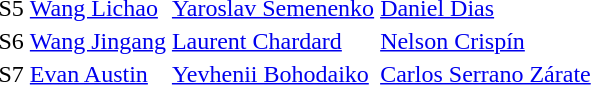<table>
<tr>
<td>S5</td>
<td><a href='#'>Wang Lichao</a><br></td>
<td><a href='#'>Yaroslav Semenenko</a><br></td>
<td><a href='#'>Daniel Dias</a><br></td>
</tr>
<tr>
<td>S6</td>
<td><a href='#'>Wang Jingang</a><br></td>
<td><a href='#'>Laurent Chardard</a><br></td>
<td><a href='#'>Nelson Crispín</a><br></td>
</tr>
<tr>
<td>S7</td>
<td><a href='#'>Evan Austin</a><br></td>
<td><a href='#'>Yevhenii Bohodaiko</a><br></td>
<td><a href='#'>Carlos Serrano Zárate</a><br></td>
</tr>
</table>
